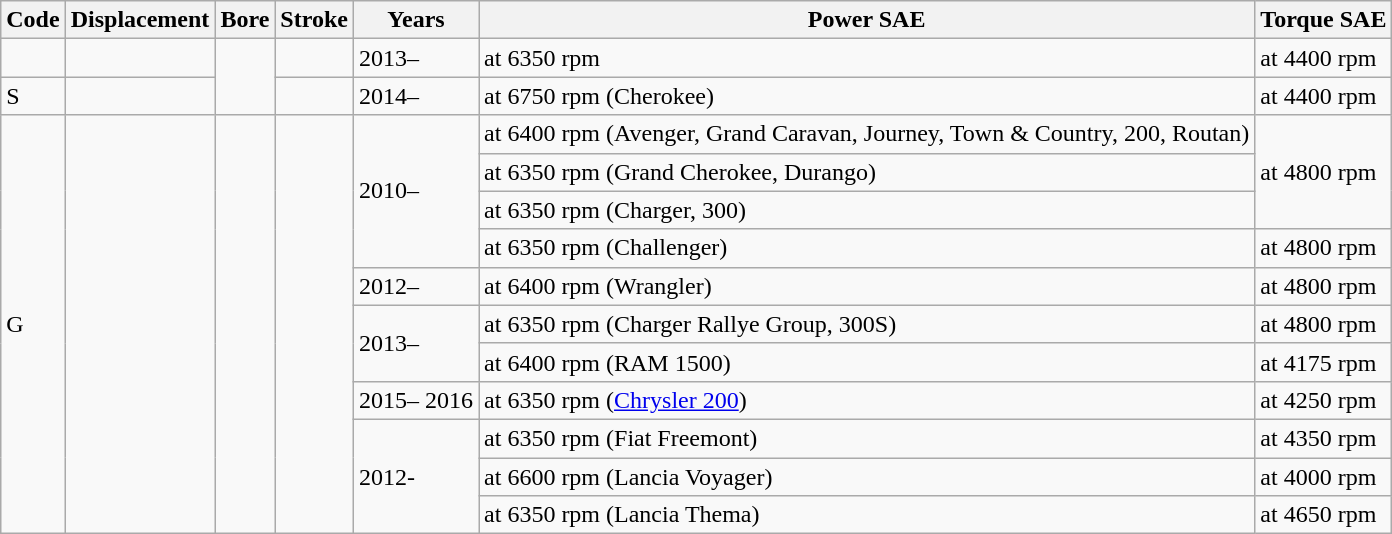<table class="wikitable">
<tr>
<th>Code</th>
<th>Displacement</th>
<th>Bore</th>
<th>Stroke</th>
<th>Years</th>
<th>Power SAE</th>
<th>Torque SAE</th>
</tr>
<tr>
<td></td>
<td></td>
<td rowspan=2></td>
<td></td>
<td>2013–</td>
<td> at 6350 rpm</td>
<td> at 4400 rpm</td>
</tr>
<tr>
<td>S</td>
<td></td>
<td></td>
<td>2014–</td>
<td> at 6750 rpm (Cherokee)</td>
<td> at 4400 rpm</td>
</tr>
<tr>
<td rowspan="11">G</td>
<td rowspan=11></td>
<td rowspan=11></td>
<td rowspan=11></td>
<td rowspan=4>2010–</td>
<td> at 6400 rpm (Avenger, Grand Caravan, Journey, Town & Country, 200, Routan)</td>
<td rowspan=3> at 4800 rpm</td>
</tr>
<tr>
<td> at 6350 rpm (Grand Cherokee, Durango)</td>
</tr>
<tr>
<td> at 6350 rpm (Charger, 300)</td>
</tr>
<tr>
<td> at 6350 rpm (Challenger)</td>
<td> at 4800 rpm</td>
</tr>
<tr>
<td>2012–</td>
<td> at 6400 rpm (Wrangler)</td>
<td> at 4800 rpm</td>
</tr>
<tr>
<td rowspan=2>2013–</td>
<td> at 6350 rpm (Charger Rallye Group, 300S)</td>
<td> at 4800 rpm</td>
</tr>
<tr>
<td> at 6400 rpm (RAM 1500)</td>
<td> at 4175 rpm</td>
</tr>
<tr>
<td>2015– 2016</td>
<td> at 6350 rpm (<a href='#'>Chrysler 200</a>)</td>
<td> at 4250 rpm</td>
</tr>
<tr>
<td rowspan=3>2012-</td>
<td> at 6350 rpm (Fiat Freemont)</td>
<td> at 4350 rpm</td>
</tr>
<tr>
<td> at 6600 rpm (Lancia Voyager)</td>
<td> at 4000 rpm</td>
</tr>
<tr>
<td> at 6350 rpm (Lancia Thema)</td>
<td> at 4650 rpm</td>
</tr>
</table>
